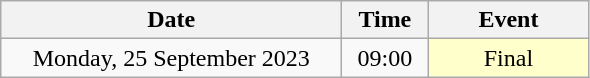<table class=wikitable style="text-align:center;">
<tr>
<th width=220>Date</th>
<th width=50>Time</th>
<th width=100>Event</th>
</tr>
<tr>
<td>Monday, 25 September 2023</td>
<td>09:00</td>
<td bgcolor="ffffcc">Final</td>
</tr>
</table>
